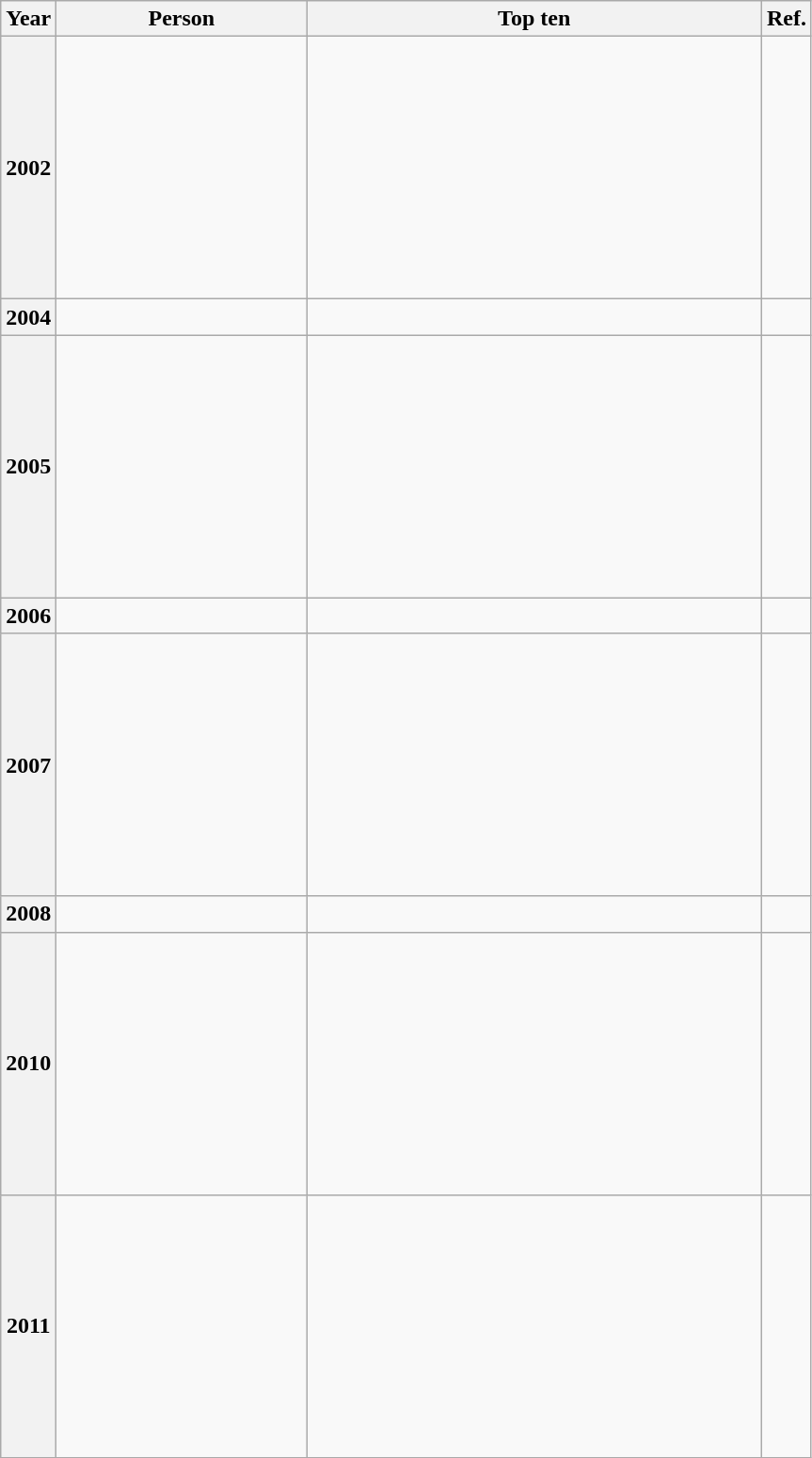<table class="wikitable plainrowheaders sortable">
<tr>
<th scope=col>Year</th>
<th scope=col width=170px>Person</th>
<th scope=col width=315px class=unsortable>Top ten</th>
<th scope=col class=unsortable>Ref.</th>
</tr>
<tr style="height: 186px;">
<th scope=row style="text-align:center;">2002</th>
<td align=center></td>
<td></td>
<td align=center></td>
</tr>
<tr>
<th scope=row style="text-align:center;">2004</th>
<td align=center></td>
<td></td>
<td align=center></td>
</tr>
<tr style="height: 186px;">
<th scope=row style="text-align:center;">2005</th>
<td align=center></td>
<td></td>
<td align=center></td>
</tr>
<tr>
<th scope=row style="text-align:center;">2006</th>
<td align=center></td>
<td></td>
<td align=center></td>
</tr>
<tr style="height: 186px;">
<th scope=row style="text-align:center;">2007</th>
<td align=center></td>
<td></td>
<td align=center></td>
</tr>
<tr>
<th scope=row style="text-align:center;">2008</th>
<td align=center></td>
<td></td>
<td align=center></td>
</tr>
<tr style="height: 186px;">
<th scope=row style="text-align:center;">2010</th>
<td align=center></td>
<td></td>
<td align=center></td>
</tr>
<tr style="height: 186px;">
<th scope=row style="text-align:center;">2011</th>
<td align=center></td>
<td></td>
<td align=center></td>
</tr>
</table>
